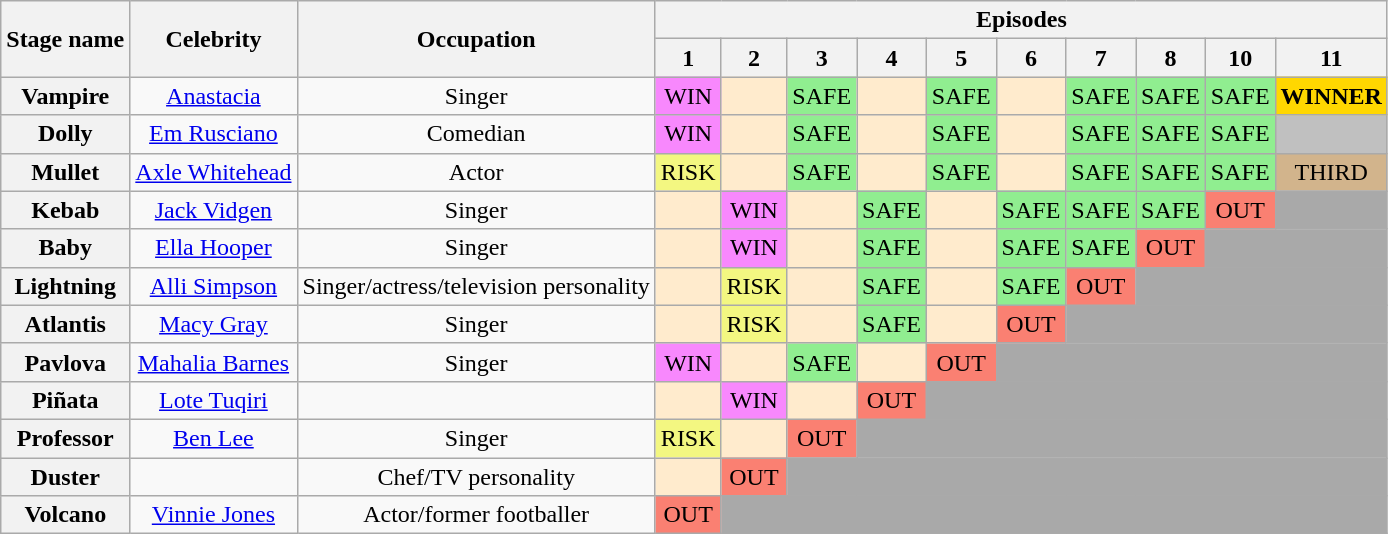<table class="wikitable" style="text-align:center; ">
<tr>
<th rowspan=2>Stage name</th>
<th rowspan=2>Celebrity</th>
<th rowspan=2>Occupation</th>
<th colspan="10">Episodes</th>
</tr>
<tr>
<th textalign=centre>1</th>
<th textalign=centre>2</th>
<th textalign=centre>3</th>
<th textalign=centre>4</th>
<th textalign=centre>5</th>
<th textalign=centre>6</th>
<th textalign=centre>7</th>
<th textalign=centre>8</th>
<th textalign=centre>10</th>
<th textalign=centre>11</th>
</tr>
<tr>
<th>Vampire</th>
<td><a href='#'>Anastacia</a></td>
<td>Singer</td>
<td bgcolor="#F888FD">WIN</td>
<td bgcolor="#FFEBCD"></td>
<td bgcolor=lightgreen>SAFE</td>
<td bgcolor="#FFEBCD"></td>
<td bgcolor=lightgreen>SAFE</td>
<td bgcolor="#FFEBCD"></td>
<td bgcolor=lightgreen>SAFE</td>
<td bgcolor=lightgreen>SAFE</td>
<td bgcolor=lightgreen>SAFE</td>
<td bgcolor=gold><strong>WINNER</strong></td>
</tr>
<tr>
<th>Dolly</th>
<td><a href='#'>Em Rusciano</a></td>
<td>Comedian</td>
<td bgcolor="#F888FD">WIN</td>
<td bgcolor="#FFEBCD"></td>
<td bgcolor="lightgreen">SAFE</td>
<td bgcolor="#FFEBCD"></td>
<td bgcolor="lightgreen">SAFE</td>
<td bgcolor="#FFEBCD"></td>
<td bgcolor="lightgreen">SAFE</td>
<td bgcolor="lightgreen">SAFE</td>
<td bgcolor="lightgreen">SAFE</td>
<td bgcolor=silver></td>
</tr>
<tr>
<th>Mullet</th>
<td><a href='#'>Axle Whitehead</a></td>
<td>Actor</td>
<td bgcolor="#F3F781">RISK</td>
<td bgcolor="#FFEBCD"></td>
<td bgcolor="lightgreen">SAFE</td>
<td bgcolor="#FFEBCD"></td>
<td bgcolor="lightgreen">SAFE</td>
<td bgcolor="#FFEBCD"></td>
<td bgcolor="lightgreen">SAFE</td>
<td bgcolor="lightgreen">SAFE</td>
<td bgcolor="lightgreen">SAFE</td>
<td bgcolor=tan>THIRD</td>
</tr>
<tr>
<th>Kebab</th>
<td><a href='#'>Jack Vidgen</a></td>
<td>Singer</td>
<td bgcolor="#FFEBCD"></td>
<td bgcolor="#F888FD">WIN</td>
<td bgcolor="#FFEBCD"></td>
<td bgcolor=lightgreen>SAFE</td>
<td bgcolor="#FFEBCD"></td>
<td bgcolor=lightgreen>SAFE</td>
<td bgcolor=lightgreen>SAFE</td>
<td bgcolor=lightgreen>SAFE</td>
<td bgcolor=salmon>OUT</td>
<td bgcolor="darkgrey" colspan="1"></td>
</tr>
<tr>
<th>Baby</th>
<td><a href='#'>Ella Hooper</a></td>
<td>Singer</td>
<td bgcolor="#FFEBCD"></td>
<td bgcolor="#F888FD">WIN</td>
<td bgcolor="#FFEBCD"></td>
<td bgcolor=lightgreen>SAFE</td>
<td bgcolor="#FFEBCD"></td>
<td bgcolor=lightgreen>SAFE</td>
<td bgcolor=lightgreen>SAFE</td>
<td bgcolor=salmon>OUT</td>
<td bgcolor="darkgrey" colspan="2"></td>
</tr>
<tr>
<th>Lightning</th>
<td><a href='#'>Alli Simpson</a></td>
<td>Singer/actress/television personality</td>
<td bgcolor="#FFEBCD"></td>
<td bgcolor="#F3F781">RISK</td>
<td bgcolor="#FFEBCD"></td>
<td bgcolor=lightgreen>SAFE</td>
<td bgcolor="#FFEBCD"></td>
<td bgcolor=lightgreen>SAFE</td>
<td bgcolor=salmon>OUT</td>
<td bgcolor="darkgrey" colspan="3"></td>
</tr>
<tr>
<th>Atlantis</th>
<td><a href='#'>Macy Gray</a></td>
<td>Singer</td>
<td bgcolor="#FFEBCD"></td>
<td bgcolor="#F3F781">RISK</td>
<td bgcolor="#FFEBCD"></td>
<td bgcolor=lightgreen>SAFE</td>
<td bgcolor="#FFEBCD"></td>
<td bgcolor=salmon>OUT</td>
<td bgcolor="darkgrey" colspan="4"></td>
</tr>
<tr>
<th>Pavlova</th>
<td><a href='#'>Mahalia Barnes</a></td>
<td>Singer</td>
<td bgcolor="#F888FD">WIN</td>
<td bgcolor="#FFEBCD"></td>
<td bgcolor=lightgreen>SAFE</td>
<td bgcolor="#FFEBCD"></td>
<td bgcolor=salmon>OUT</td>
<td bgcolor="darkgrey" colspan="5"></td>
</tr>
<tr>
<th>Piñata</th>
<td><a href='#'>Lote Tuqiri</a></td>
<td></td>
<td bgcolor="#FFEBCD"></td>
<td bgcolor="#F888FD">WIN</td>
<td bgcolor="#FFEBCD"></td>
<td bgcolor=salmon>OUT</td>
<td bgcolor="darkgrey" colspan="6"></td>
</tr>
<tr>
<th>Professor</th>
<td><a href='#'>Ben Lee</a></td>
<td>Singer</td>
<td bgcolor="#F3F781">RISK</td>
<td bgcolor="#FFEBCD"></td>
<td bgcolor=salmon>OUT</td>
<td bgcolor="darkgrey" colspan="7"></td>
</tr>
<tr>
<th>Duster</th>
<td></td>
<td>Chef/TV personality</td>
<td bgcolor="#FFEBCD"></td>
<td bgcolor=salmon>OUT</td>
<td bgcolor="darkgrey" colspan="8"></td>
</tr>
<tr>
<th>Volcano</th>
<td><a href='#'>Vinnie Jones</a></td>
<td>Actor/former footballer</td>
<td bgcolor=salmon>OUT</td>
<td bgcolor="darkgrey" colspan="9"></td>
</tr>
</table>
